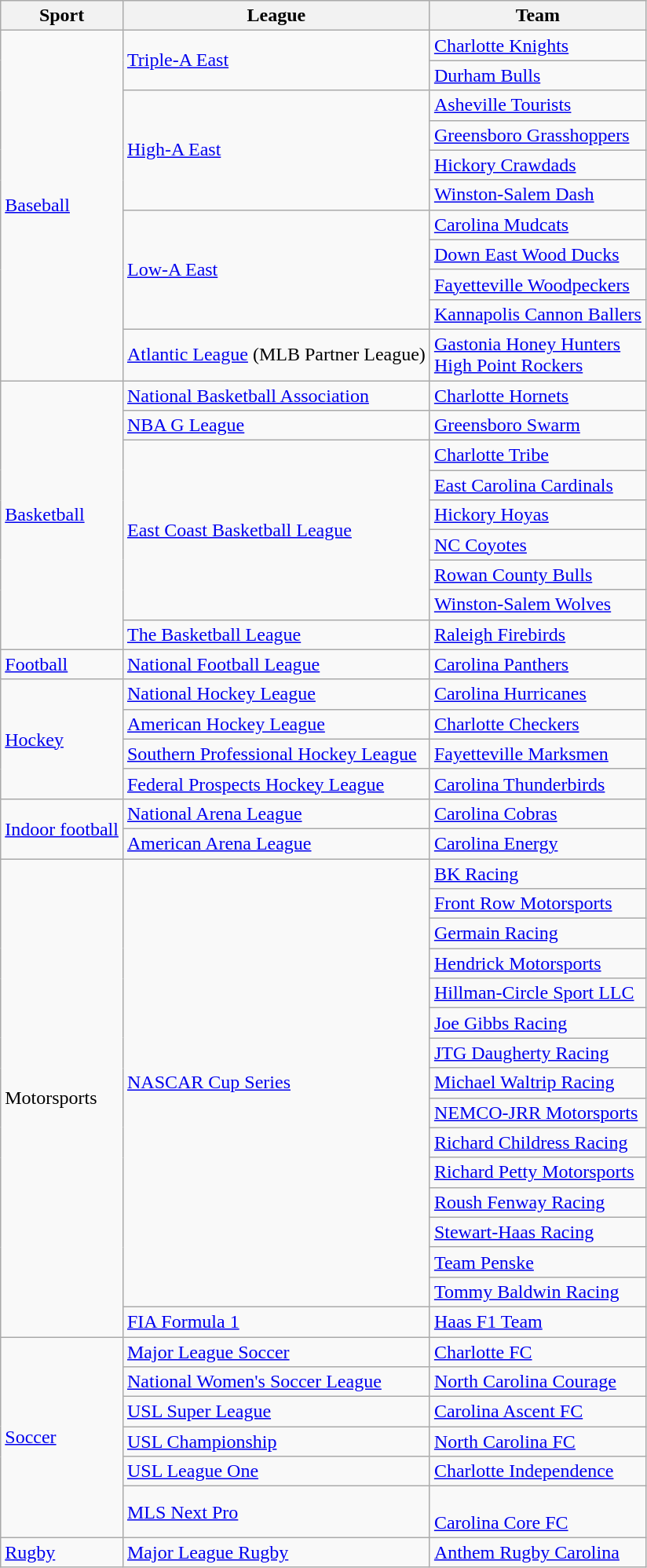<table class="wikitable" style="font-size:100%;">
<tr>
<th>Sport</th>
<th>League</th>
<th>Team</th>
</tr>
<tr>
<td rowspan=11><a href='#'>Baseball</a></td>
<td rowspan=2><a href='#'>Triple-A East</a></td>
<td><a href='#'>Charlotte Knights</a></td>
</tr>
<tr>
<td><a href='#'>Durham Bulls</a></td>
</tr>
<tr>
<td rowspan=4><a href='#'>High-A East</a></td>
<td><a href='#'>Asheville Tourists</a></td>
</tr>
<tr>
<td><a href='#'>Greensboro Grasshoppers</a></td>
</tr>
<tr>
<td><a href='#'>Hickory Crawdads</a></td>
</tr>
<tr>
<td><a href='#'>Winston-Salem Dash</a></td>
</tr>
<tr>
<td rowspan=4><a href='#'>Low-A East</a></td>
<td><a href='#'>Carolina Mudcats</a></td>
</tr>
<tr>
<td><a href='#'>Down East Wood Ducks</a></td>
</tr>
<tr>
<td><a href='#'>Fayetteville Woodpeckers</a></td>
</tr>
<tr>
<td><a href='#'>Kannapolis Cannon Ballers</a></td>
</tr>
<tr>
<td><a href='#'>Atlantic League</a> (MLB Partner League)</td>
<td><a href='#'>Gastonia Honey Hunters</a><br><a href='#'>High Point Rockers</a></td>
</tr>
<tr>
<td rowspan="9"><a href='#'>Basketball</a></td>
<td><a href='#'>National Basketball Association</a></td>
<td><a href='#'>Charlotte Hornets</a></td>
</tr>
<tr>
<td><a href='#'>NBA G League</a></td>
<td><a href='#'>Greensboro Swarm</a></td>
</tr>
<tr>
<td rowspan=6><a href='#'>East Coast Basketball League</a></td>
<td><a href='#'>Charlotte Tribe</a></td>
</tr>
<tr>
<td><a href='#'>East Carolina Cardinals</a></td>
</tr>
<tr>
<td><a href='#'>Hickory Hoyas</a></td>
</tr>
<tr>
<td><a href='#'>NC Coyotes</a></td>
</tr>
<tr>
<td><a href='#'>Rowan County Bulls</a></td>
</tr>
<tr>
<td><a href='#'>Winston-Salem Wolves</a></td>
</tr>
<tr>
<td><a href='#'>The Basketball League</a></td>
<td><a href='#'>Raleigh Firebirds</a></td>
</tr>
<tr>
<td><a href='#'>Football</a></td>
<td><a href='#'>National Football League</a></td>
<td><a href='#'>Carolina Panthers</a></td>
</tr>
<tr>
<td rowspan=4><a href='#'>Hockey</a></td>
<td><a href='#'>National Hockey League</a></td>
<td><a href='#'>Carolina Hurricanes</a></td>
</tr>
<tr>
<td><a href='#'>American Hockey League</a></td>
<td><a href='#'>Charlotte Checkers</a></td>
</tr>
<tr>
<td><a href='#'>Southern Professional Hockey League</a></td>
<td><a href='#'>Fayetteville Marksmen</a></td>
</tr>
<tr>
<td><a href='#'>Federal Prospects Hockey League</a></td>
<td><a href='#'>Carolina Thunderbirds</a></td>
</tr>
<tr>
<td rowspan=2><a href='#'>Indoor football</a></td>
<td><a href='#'>National Arena League</a></td>
<td><a href='#'>Carolina Cobras</a></td>
</tr>
<tr>
<td rowspan=1><a href='#'>American Arena League</a></td>
<td><a href='#'>Carolina Energy</a></td>
</tr>
<tr>
<td rowspan=16>Motorsports</td>
<td rowspan=15><a href='#'>NASCAR Cup Series</a></td>
<td><a href='#'>BK Racing</a></td>
</tr>
<tr>
<td><a href='#'>Front Row Motorsports</a></td>
</tr>
<tr>
<td><a href='#'>Germain Racing</a></td>
</tr>
<tr>
<td><a href='#'>Hendrick Motorsports</a></td>
</tr>
<tr>
<td><a href='#'>Hillman-Circle Sport LLC</a></td>
</tr>
<tr>
<td><a href='#'>Joe Gibbs Racing</a></td>
</tr>
<tr>
<td><a href='#'>JTG Daugherty Racing</a></td>
</tr>
<tr>
<td><a href='#'>Michael Waltrip Racing</a></td>
</tr>
<tr>
<td><a href='#'>NEMCO-JRR Motorsports</a></td>
</tr>
<tr>
<td><a href='#'>Richard Childress Racing</a></td>
</tr>
<tr>
<td><a href='#'>Richard Petty Motorsports</a></td>
</tr>
<tr>
<td><a href='#'>Roush Fenway Racing</a></td>
</tr>
<tr>
<td><a href='#'>Stewart-Haas Racing</a></td>
</tr>
<tr>
<td><a href='#'>Team Penske</a></td>
</tr>
<tr>
<td><a href='#'>Tommy Baldwin Racing</a></td>
</tr>
<tr>
<td rowspan = 1><a href='#'>FIA Formula 1</a></td>
<td><a href='#'>Haas F1 Team</a></td>
</tr>
<tr>
<td rowspan="6"><a href='#'>Soccer</a></td>
<td><a href='#'>Major League Soccer</a></td>
<td><a href='#'>Charlotte FC</a></td>
</tr>
<tr>
<td><a href='#'>National Women's Soccer League</a></td>
<td><a href='#'>North Carolina Courage</a></td>
</tr>
<tr>
<td><a href='#'>USL Super League</a></td>
<td><a href='#'>Carolina Ascent FC</a></td>
</tr>
<tr>
<td><a href='#'>USL Championship</a></td>
<td><a href='#'>North Carolina FC</a></td>
</tr>
<tr>
<td><a href='#'>USL League One</a></td>
<td><a href='#'>Charlotte Independence</a></td>
</tr>
<tr>
<td><a href='#'>MLS Next Pro</a></td>
<td><br><a href='#'>Carolina Core FC</a></td>
</tr>
<tr>
<td rowspan=1><a href='#'>Rugby</a></td>
<td><a href='#'>Major League Rugby</a></td>
<td><a href='#'>Anthem Rugby Carolina</a></td>
</tr>
</table>
